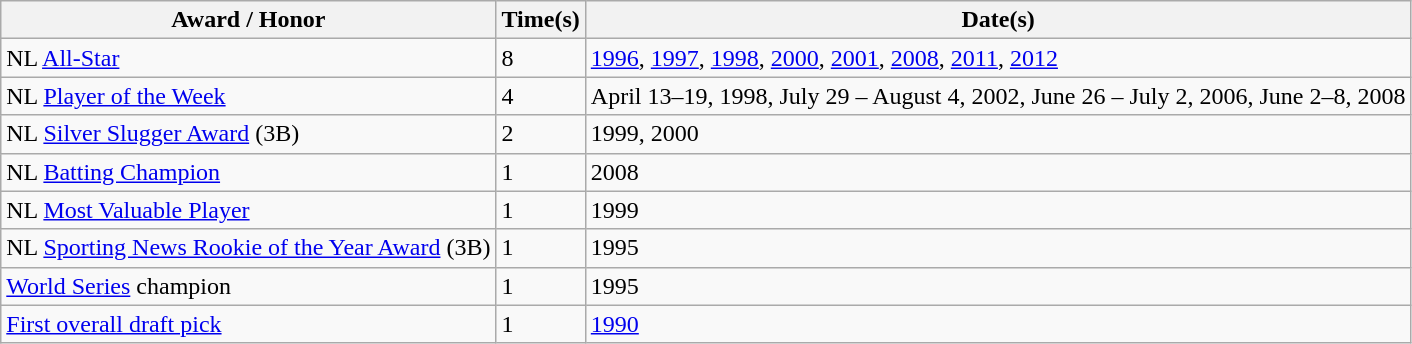<table class="wikitable sortable">
<tr>
<th>Award / Honor</th>
<th>Time(s)</th>
<th>Date(s)</th>
</tr>
<tr>
<td>NL <a href='#'>All-Star</a></td>
<td>8</td>
<td><a href='#'>1996</a>, <a href='#'>1997</a>, <a href='#'>1998</a>, <a href='#'>2000</a>, <a href='#'>2001</a>, <a href='#'>2008</a>, <a href='#'>2011</a>, <a href='#'>2012</a></td>
</tr>
<tr>
<td>NL <a href='#'>Player of the Week</a></td>
<td>4</td>
<td>April 13–19, 1998, July 29 – August 4, 2002, June 26 – July 2, 2006, June 2–8, 2008</td>
</tr>
<tr>
<td>NL <a href='#'>Silver Slugger Award</a> (3B)</td>
<td>2</td>
<td>1999, 2000</td>
</tr>
<tr>
<td>NL <a href='#'>Batting Champion</a></td>
<td>1</td>
<td>2008</td>
</tr>
<tr>
<td>NL <a href='#'>Most Valuable Player</a></td>
<td>1</td>
<td>1999</td>
</tr>
<tr>
<td>NL <a href='#'>Sporting News Rookie of the Year Award</a> (3B)</td>
<td>1</td>
<td>1995</td>
</tr>
<tr>
<td><a href='#'>World Series</a> champion</td>
<td>1</td>
<td>1995</td>
</tr>
<tr>
<td><a href='#'>First overall draft pick</a></td>
<td>1</td>
<td><a href='#'>1990</a></td>
</tr>
</table>
